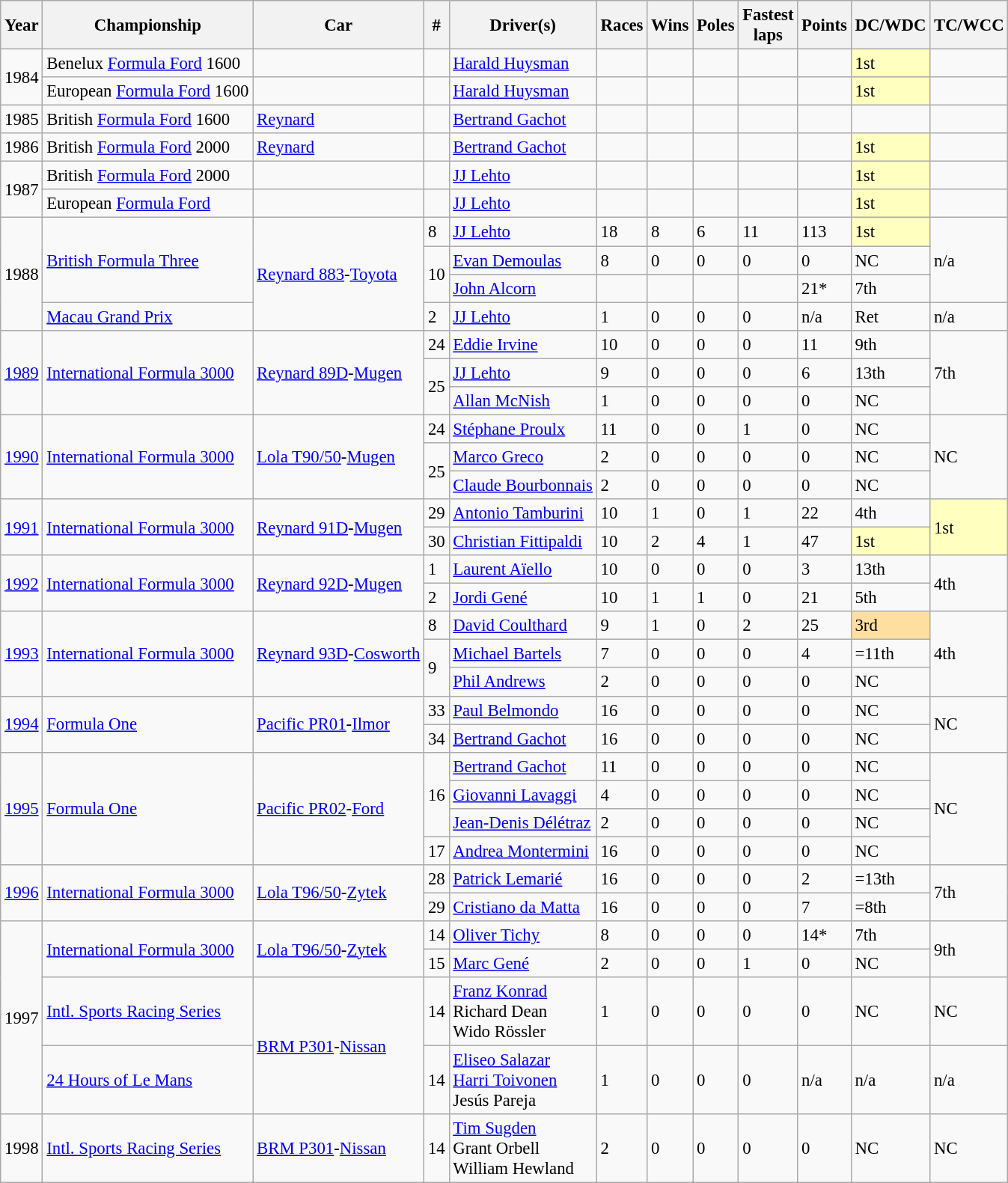<table class="wikitable" style="font-size:95%">
<tr>
<th>Year</th>
<th>Championship</th>
<th>Car</th>
<th>#</th>
<th>Driver(s)</th>
<th>Races</th>
<th>Wins</th>
<th>Poles</th>
<th>Fastest<br>laps</th>
<th>Points</th>
<th>DC/WDC</th>
<th>TC/WCC</th>
</tr>
<tr>
<td rowspan=2>1984</td>
<td>Benelux <a href='#'>Formula Ford</a> 1600</td>
<td></td>
<td></td>
<td> <a href='#'>Harald Huysman</a></td>
<td></td>
<td></td>
<td></td>
<td></td>
<td></td>
<td style="background:#ffffbf;">1st</td>
<td></td>
</tr>
<tr>
<td>European <a href='#'>Formula Ford</a> 1600</td>
<td></td>
<td></td>
<td> <a href='#'>Harald Huysman</a></td>
<td></td>
<td></td>
<td></td>
<td></td>
<td></td>
<td style="background:#ffffbf;">1st</td>
<td></td>
</tr>
<tr>
<td>1985</td>
<td>British <a href='#'>Formula Ford</a> 1600</td>
<td><a href='#'>Reynard</a></td>
<td></td>
<td> <a href='#'>Bertrand Gachot</a></td>
<td></td>
<td></td>
<td></td>
<td></td>
<td></td>
<td></td>
<td></td>
</tr>
<tr>
<td>1986</td>
<td>British <a href='#'>Formula Ford</a> 2000</td>
<td><a href='#'>Reynard</a></td>
<td></td>
<td> <a href='#'>Bertrand Gachot</a></td>
<td></td>
<td></td>
<td></td>
<td></td>
<td></td>
<td style="background:#ffffbf;">1st</td>
<td></td>
</tr>
<tr>
<td rowspan=2>1987</td>
<td>British <a href='#'>Formula Ford</a> 2000</td>
<td></td>
<td></td>
<td> <a href='#'>JJ Lehto</a></td>
<td></td>
<td></td>
<td></td>
<td></td>
<td></td>
<td style="background:#ffffbf;">1st</td>
<td></td>
</tr>
<tr>
<td>European <a href='#'>Formula Ford</a></td>
<td></td>
<td></td>
<td> <a href='#'>JJ Lehto</a></td>
<td></td>
<td></td>
<td></td>
<td></td>
<td></td>
<td style="background:#ffffbf;">1st</td>
<td></td>
</tr>
<tr>
<td rowspan=4>1988</td>
<td rowspan=3><a href='#'>British Formula Three</a></td>
<td rowspan="4"><a href='#'>Reynard 883</a>-<a href='#'>Toyota</a></td>
<td>8</td>
<td> <a href='#'>JJ Lehto</a></td>
<td>18</td>
<td>8</td>
<td>6</td>
<td>11</td>
<td>113</td>
<td style="background:#ffffbf;">1st</td>
<td rowspan=3>n/a</td>
</tr>
<tr>
<td rowspan=2>10</td>
<td> <a href='#'>Evan Demoulas</a></td>
<td>8</td>
<td>0</td>
<td>0</td>
<td>0</td>
<td>0</td>
<td>NC</td>
</tr>
<tr>
<td> <a href='#'>John Alcorn</a></td>
<td></td>
<td></td>
<td></td>
<td></td>
<td>21*</td>
<td>7th</td>
</tr>
<tr>
<td><a href='#'>Macau Grand Prix</a></td>
<td>2</td>
<td> <a href='#'>JJ Lehto</a></td>
<td>1</td>
<td>0</td>
<td>0</td>
<td>0</td>
<td>n/a</td>
<td>Ret</td>
<td>n/a</td>
</tr>
<tr>
<td rowspan=3><a href='#'>1989</a></td>
<td rowspan=3><a href='#'>International Formula 3000</a></td>
<td rowspan=3><a href='#'>Reynard 89D</a>-<a href='#'>Mugen</a></td>
<td>24</td>
<td> <a href='#'>Eddie Irvine</a></td>
<td>10</td>
<td>0</td>
<td>0</td>
<td>0</td>
<td>11</td>
<td>9th</td>
<td rowspan=3>7th</td>
</tr>
<tr>
<td rowspan=2>25</td>
<td> <a href='#'>JJ Lehto</a></td>
<td>9</td>
<td>0</td>
<td>0</td>
<td>0</td>
<td>6</td>
<td>13th</td>
</tr>
<tr>
<td> <a href='#'>Allan McNish</a></td>
<td>1</td>
<td>0</td>
<td>0</td>
<td>0</td>
<td>0</td>
<td>NC</td>
</tr>
<tr>
<td rowspan=3><a href='#'>1990</a></td>
<td rowspan=3><a href='#'>International Formula 3000</a></td>
<td rowspan=3><a href='#'>Lola T90/50</a>-<a href='#'>Mugen</a></td>
<td>24</td>
<td> <a href='#'>Stéphane Proulx</a></td>
<td>11</td>
<td>0</td>
<td>0</td>
<td>1</td>
<td>0</td>
<td>NC</td>
<td rowspan=3>NC</td>
</tr>
<tr>
<td rowspan=2>25</td>
<td> <a href='#'>Marco Greco</a></td>
<td>2</td>
<td>0</td>
<td>0</td>
<td>0</td>
<td>0</td>
<td>NC</td>
</tr>
<tr>
<td> <a href='#'>Claude Bourbonnais</a></td>
<td>2</td>
<td>0</td>
<td>0</td>
<td>0</td>
<td>0</td>
<td>NC</td>
</tr>
<tr>
<td rowspan=2><a href='#'>1991</a></td>
<td rowspan=2><a href='#'>International Formula 3000</a></td>
<td rowspan=2><a href='#'>Reynard 91D</a>-<a href='#'>Mugen</a></td>
<td>29</td>
<td> <a href='#'>Antonio Tamburini</a></td>
<td>10</td>
<td>1</td>
<td>0</td>
<td>1</td>
<td>22</td>
<td>4th</td>
<td rowspan="2" style="background:#ffffbf;">1st</td>
</tr>
<tr>
<td>30</td>
<td> <a href='#'>Christian Fittipaldi</a></td>
<td>10</td>
<td>2</td>
<td>4</td>
<td>1</td>
<td>47</td>
<td style="background:#ffffbf;">1st</td>
</tr>
<tr>
<td rowspan=2><a href='#'>1992</a></td>
<td rowspan=2><a href='#'>International Formula 3000</a></td>
<td rowspan=2><a href='#'>Reynard 92D</a>-<a href='#'>Mugen</a></td>
<td>1</td>
<td> <a href='#'>Laurent Aïello</a></td>
<td>10</td>
<td>0</td>
<td>0</td>
<td>0</td>
<td>3</td>
<td>13th</td>
<td rowspan=2>4th</td>
</tr>
<tr>
<td>2</td>
<td> <a href='#'>Jordi Gené</a></td>
<td>10</td>
<td>1</td>
<td>1</td>
<td>0</td>
<td>21</td>
<td>5th</td>
</tr>
<tr>
<td rowspan=3><a href='#'>1993</a></td>
<td rowspan=3><a href='#'>International Formula 3000</a></td>
<td rowspan=3><a href='#'>Reynard 93D</a>-<a href='#'>Cosworth</a></td>
<td>8</td>
<td> <a href='#'>David Coulthard</a></td>
<td>9</td>
<td>1</td>
<td>0</td>
<td>2</td>
<td>25</td>
<td style="background:#ffdf9f;">3rd</td>
<td rowspan=3>4th</td>
</tr>
<tr>
<td rowspan=2>9</td>
<td> <a href='#'>Michael Bartels</a></td>
<td>7</td>
<td>0</td>
<td>0</td>
<td>0</td>
<td>4</td>
<td>=11th</td>
</tr>
<tr>
<td> <a href='#'>Phil Andrews</a></td>
<td>2</td>
<td>0</td>
<td>0</td>
<td>0</td>
<td>0</td>
<td>NC</td>
</tr>
<tr>
<td rowspan=2><a href='#'>1994</a></td>
<td rowspan=2><a href='#'>Formula One</a></td>
<td rowspan=2><a href='#'>Pacific PR01</a>-<a href='#'>Ilmor</a></td>
<td>33</td>
<td> <a href='#'>Paul Belmondo</a></td>
<td>16</td>
<td>0</td>
<td>0</td>
<td>0</td>
<td>0</td>
<td>NC</td>
<td rowspan=2>NC</td>
</tr>
<tr>
<td>34</td>
<td> <a href='#'>Bertrand Gachot</a></td>
<td>16</td>
<td>0</td>
<td>0</td>
<td>0</td>
<td>0</td>
<td>NC</td>
</tr>
<tr>
<td rowspan=4><a href='#'>1995</a></td>
<td rowspan=4><a href='#'>Formula One</a></td>
<td rowspan=4><a href='#'>Pacific PR02</a>-<a href='#'>Ford</a></td>
<td rowspan=3>16</td>
<td> <a href='#'>Bertrand Gachot</a></td>
<td>11</td>
<td>0</td>
<td>0</td>
<td>0</td>
<td>0</td>
<td>NC</td>
<td rowspan=4>NC</td>
</tr>
<tr>
<td> <a href='#'>Giovanni Lavaggi</a></td>
<td>4</td>
<td>0</td>
<td>0</td>
<td>0</td>
<td>0</td>
<td>NC</td>
</tr>
<tr>
<td> <a href='#'>Jean-Denis Délétraz</a></td>
<td>2</td>
<td>0</td>
<td>0</td>
<td>0</td>
<td>0</td>
<td>NC</td>
</tr>
<tr>
<td>17</td>
<td> <a href='#'>Andrea Montermini</a></td>
<td>16</td>
<td>0</td>
<td>0</td>
<td>0</td>
<td>0</td>
<td>NC</td>
</tr>
<tr>
<td rowspan=2><a href='#'>1996</a></td>
<td rowspan=2><a href='#'>International Formula 3000</a></td>
<td rowspan=2><a href='#'>Lola T96/50</a>-<a href='#'>Zytek</a></td>
<td>28</td>
<td> <a href='#'>Patrick Lemarié</a></td>
<td>16</td>
<td>0</td>
<td>0</td>
<td>0</td>
<td>2</td>
<td>=13th</td>
<td rowspan=2>7th</td>
</tr>
<tr>
<td>29</td>
<td> <a href='#'>Cristiano da Matta</a></td>
<td>16</td>
<td>0</td>
<td>0</td>
<td>0</td>
<td>7</td>
<td>=8th</td>
</tr>
<tr>
<td rowspan=4>1997</td>
<td rowspan=2><a href='#'>International Formula 3000</a></td>
<td rowspan=2><a href='#'>Lola T96/50</a>-<a href='#'>Zytek</a></td>
<td>14</td>
<td> <a href='#'>Oliver Tichy</a></td>
<td>8</td>
<td>0</td>
<td>0</td>
<td>0</td>
<td>14*</td>
<td>7th</td>
<td rowspan=2>9th</td>
</tr>
<tr>
<td>15</td>
<td> <a href='#'>Marc Gené</a></td>
<td>2</td>
<td>0</td>
<td>0</td>
<td>1</td>
<td>0</td>
<td>NC</td>
</tr>
<tr>
<td><a href='#'>Intl. Sports Racing Series</a></td>
<td rowspan="2"><a href='#'>BRM P301</a>-<a href='#'>Nissan</a></td>
<td>14</td>
<td> <a href='#'>Franz Konrad</a><br> Richard Dean<br> Wido Rössler</td>
<td>1</td>
<td>0</td>
<td>0</td>
<td>0</td>
<td>0</td>
<td>NC</td>
<td>NC</td>
</tr>
<tr>
<td><a href='#'>24 Hours of Le Mans</a></td>
<td>14</td>
<td> <a href='#'>Eliseo Salazar</a><br> <a href='#'>Harri Toivonen</a><br> Jesús Pareja</td>
<td>1</td>
<td>0</td>
<td>0</td>
<td>0</td>
<td>n/a</td>
<td>n/a</td>
<td>n/a</td>
</tr>
<tr>
<td>1998</td>
<td><a href='#'>Intl. Sports Racing Series</a></td>
<td><a href='#'>BRM P301</a>-<a href='#'>Nissan</a></td>
<td>14</td>
<td> <a href='#'>Tim Sugden</a><br> Grant Orbell<br> William Hewland</td>
<td>2</td>
<td>0</td>
<td>0</td>
<td>0</td>
<td>0</td>
<td>NC</td>
<td>NC</td>
</tr>
</table>
